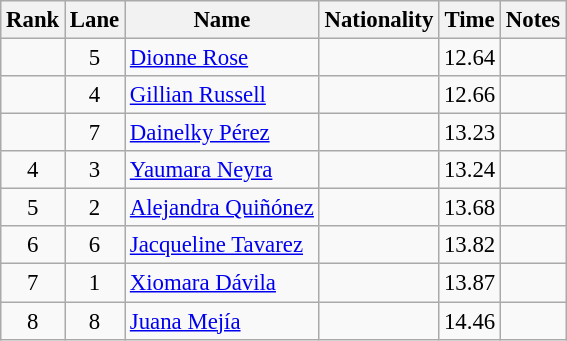<table class="wikitable sortable" style="text-align:center;font-size:95%">
<tr>
<th>Rank</th>
<th>Lane</th>
<th>Name</th>
<th>Nationality</th>
<th>Time</th>
<th>Notes</th>
</tr>
<tr>
<td></td>
<td>5</td>
<td align=left><a href='#'>Dionne Rose</a></td>
<td align=left></td>
<td>12.64</td>
<td></td>
</tr>
<tr>
<td></td>
<td>4</td>
<td align=left><a href='#'>Gillian Russell</a></td>
<td align=left></td>
<td>12.66</td>
<td></td>
</tr>
<tr>
<td></td>
<td>7</td>
<td align=left><a href='#'>Dainelky Pérez</a></td>
<td align=left></td>
<td>13.23</td>
<td></td>
</tr>
<tr>
<td>4</td>
<td>3</td>
<td align=left><a href='#'>Yaumara Neyra</a></td>
<td align=left></td>
<td>13.24</td>
<td></td>
</tr>
<tr>
<td>5</td>
<td>2</td>
<td align=left><a href='#'>Alejandra Quiñónez</a></td>
<td align=left></td>
<td>13.68</td>
<td></td>
</tr>
<tr>
<td>6</td>
<td>6</td>
<td align=left><a href='#'>Jacqueline Tavarez</a></td>
<td align=left></td>
<td>13.82</td>
<td></td>
</tr>
<tr>
<td>7</td>
<td>1</td>
<td align=left><a href='#'>Xiomara Dávila</a></td>
<td align=left></td>
<td>13.87</td>
<td></td>
</tr>
<tr>
<td>8</td>
<td>8</td>
<td align=left><a href='#'>Juana Mejía</a></td>
<td align=left></td>
<td>14.46</td>
<td></td>
</tr>
</table>
